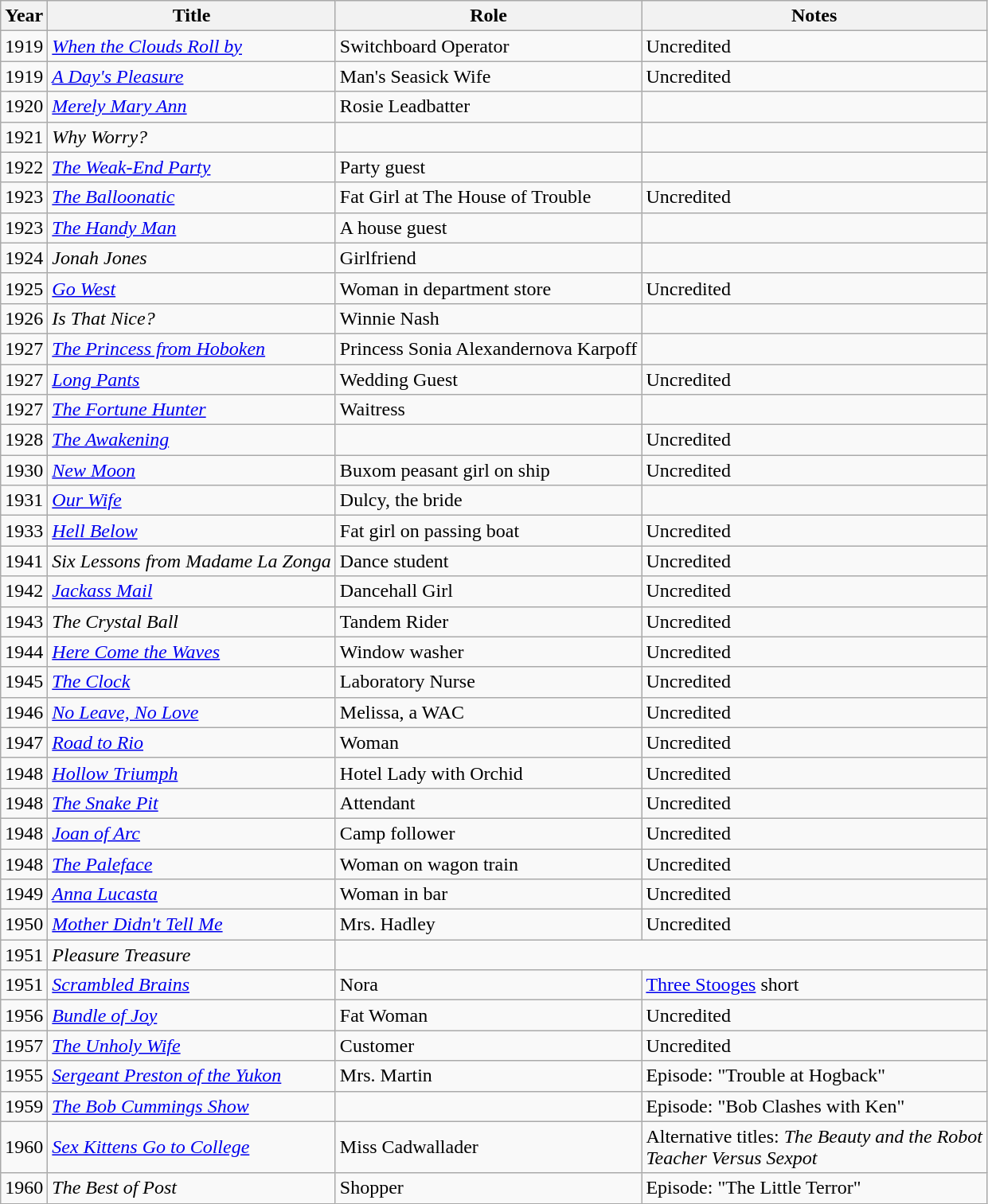<table class="wikitable sortable">
<tr>
<th>Year</th>
<th>Title</th>
<th>Role</th>
<th class="unsortable">Notes</th>
</tr>
<tr>
<td>1919</td>
<td><em><a href='#'>When the Clouds Roll by</a></em></td>
<td>Switchboard Operator</td>
<td>Uncredited</td>
</tr>
<tr>
<td>1919</td>
<td><em><a href='#'>A Day's Pleasure</a></em></td>
<td>Man's Seasick Wife</td>
<td>Uncredited</td>
</tr>
<tr>
<td>1920</td>
<td><em><a href='#'>Merely Mary Ann</a></em></td>
<td>Rosie Leadbatter</td>
<td></td>
</tr>
<tr>
<td>1921</td>
<td><em>Why Worry?</em></td>
<td></td>
<td></td>
</tr>
<tr>
<td>1922</td>
<td><em><a href='#'>The Weak-End Party</a></em></td>
<td>Party guest</td>
<td></td>
</tr>
<tr>
<td>1923</td>
<td><em><a href='#'>The Balloonatic</a></em></td>
<td>Fat Girl at The House of Trouble</td>
<td>Uncredited</td>
</tr>
<tr>
<td>1923</td>
<td><em><a href='#'>The Handy Man</a></em></td>
<td>A house guest</td>
<td></td>
</tr>
<tr>
<td>1924</td>
<td><em>Jonah Jones</em></td>
<td>Girlfriend</td>
<td></td>
</tr>
<tr>
<td>1925</td>
<td><em><a href='#'>Go West</a></em></td>
<td>Woman in department store</td>
<td>Uncredited</td>
</tr>
<tr>
<td>1926</td>
<td><em>Is That Nice?</em></td>
<td>Winnie Nash</td>
<td></td>
</tr>
<tr>
<td>1927</td>
<td><em><a href='#'>The Princess from Hoboken</a></em></td>
<td>Princess Sonia Alexandernova Karpoff</td>
<td></td>
</tr>
<tr>
<td>1927</td>
<td><em><a href='#'>Long Pants</a></em></td>
<td>Wedding Guest</td>
<td>Uncredited</td>
</tr>
<tr>
<td>1927</td>
<td><em><a href='#'>The Fortune Hunter</a></em></td>
<td>Waitress</td>
<td></td>
</tr>
<tr>
<td>1928</td>
<td><em><a href='#'>The Awakening</a></em></td>
<td></td>
<td>Uncredited</td>
</tr>
<tr>
<td>1930</td>
<td><em><a href='#'>New Moon</a></em></td>
<td>Buxom peasant girl on ship</td>
<td>Uncredited</td>
</tr>
<tr>
<td>1931</td>
<td><em><a href='#'>Our Wife</a></em></td>
<td>Dulcy, the bride</td>
<td></td>
</tr>
<tr>
<td>1933</td>
<td><em><a href='#'>Hell Below</a></em></td>
<td>Fat girl on passing boat</td>
<td>Uncredited</td>
</tr>
<tr>
<td>1941</td>
<td><em>Six Lessons from Madame La Zonga</em></td>
<td>Dance student</td>
<td>Uncredited</td>
</tr>
<tr>
<td>1942</td>
<td><em><a href='#'>Jackass Mail</a></em></td>
<td>Dancehall Girl</td>
<td>Uncredited</td>
</tr>
<tr>
<td>1943</td>
<td><em>The Crystal Ball</em></td>
<td>Tandem Rider</td>
<td>Uncredited</td>
</tr>
<tr>
<td>1944</td>
<td><em><a href='#'>Here Come the Waves</a></em></td>
<td>Window washer</td>
<td>Uncredited</td>
</tr>
<tr>
<td>1945</td>
<td><em><a href='#'>The Clock</a></em></td>
<td>Laboratory Nurse</td>
<td>Uncredited</td>
</tr>
<tr>
<td>1946</td>
<td><em><a href='#'>No Leave, No Love</a></em></td>
<td>Melissa, a WAC</td>
<td>Uncredited</td>
</tr>
<tr>
<td>1947</td>
<td><em><a href='#'>Road to Rio</a></em></td>
<td>Woman</td>
<td>Uncredited</td>
</tr>
<tr>
<td>1948</td>
<td><em><a href='#'>Hollow Triumph</a></em></td>
<td>Hotel Lady with Orchid</td>
<td>Uncredited</td>
</tr>
<tr>
<td>1948</td>
<td><em><a href='#'>The Snake Pit</a></em></td>
<td>Attendant</td>
<td>Uncredited</td>
</tr>
<tr>
<td>1948</td>
<td><em><a href='#'>Joan of Arc</a></em></td>
<td>Camp follower</td>
<td>Uncredited</td>
</tr>
<tr>
<td>1948</td>
<td><em><a href='#'>The Paleface</a></em></td>
<td>Woman on wagon train</td>
<td>Uncredited</td>
</tr>
<tr>
<td>1949</td>
<td><em><a href='#'>Anna Lucasta</a></em></td>
<td>Woman in bar</td>
<td>Uncredited</td>
</tr>
<tr>
<td>1950</td>
<td><em><a href='#'>Mother Didn't Tell Me</a></em></td>
<td>Mrs. Hadley</td>
<td>Uncredited</td>
</tr>
<tr>
<td>1951</td>
<td><em>Pleasure Treasure</em></td>
</tr>
<tr>
<td>1951</td>
<td><em><a href='#'>Scrambled Brains</a></em></td>
<td>Nora</td>
<td><a href='#'>Three Stooges</a> short</td>
</tr>
<tr>
<td>1956</td>
<td><em><a href='#'>Bundle of Joy</a></em></td>
<td>Fat Woman</td>
<td>Uncredited</td>
</tr>
<tr>
<td>1957</td>
<td><em><a href='#'>The Unholy Wife</a></em></td>
<td>Customer</td>
<td>Uncredited</td>
</tr>
<tr>
<td>1955</td>
<td><em><a href='#'>Sergeant Preston of the Yukon</a></em></td>
<td>Mrs. Martin</td>
<td>Episode: "Trouble at Hogback"</td>
</tr>
<tr>
<td>1959</td>
<td><em><a href='#'>The Bob Cummings Show</a></em></td>
<td></td>
<td>Episode: "Bob Clashes with Ken"</td>
</tr>
<tr>
<td>1960</td>
<td><em><a href='#'>Sex Kittens Go to College</a></em></td>
<td>Miss Cadwallader</td>
<td>Alternative titles: <em>The Beauty and the Robot</em><br><em>Teacher Versus Sexpot</em></td>
</tr>
<tr>
<td>1960</td>
<td><em>The Best of Post</em></td>
<td>Shopper</td>
<td>Episode: "The Little Terror"</td>
</tr>
</table>
